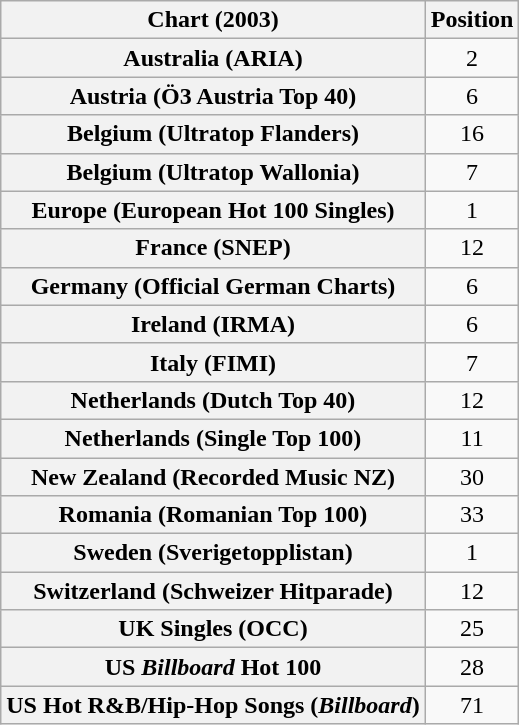<table class="wikitable sortable plainrowheaders" style="text-align:center;">
<tr>
<th>Chart (2003)</th>
<th>Position</th>
</tr>
<tr>
<th scope="row">Australia (ARIA)</th>
<td>2</td>
</tr>
<tr>
<th scope="row">Austria (Ö3 Austria Top 40)</th>
<td style="text-align:center;">6</td>
</tr>
<tr>
<th scope="row">Belgium (Ultratop Flanders)</th>
<td>16</td>
</tr>
<tr>
<th scope="row">Belgium (Ultratop Wallonia)</th>
<td>7</td>
</tr>
<tr>
<th scope="row">Europe (European Hot 100 Singles)</th>
<td>1</td>
</tr>
<tr>
<th scope="row">France (SNEP)</th>
<td>12</td>
</tr>
<tr>
<th scope="row">Germany (Official German Charts)</th>
<td>6</td>
</tr>
<tr>
<th scope="row">Ireland (IRMA)</th>
<td>6</td>
</tr>
<tr>
<th scope="row">Italy (FIMI)</th>
<td>7</td>
</tr>
<tr>
<th scope="row">Netherlands (Dutch Top 40)</th>
<td>12</td>
</tr>
<tr>
<th scope="row">Netherlands (Single Top 100)</th>
<td>11</td>
</tr>
<tr>
<th scope="row">New Zealand (Recorded Music NZ)</th>
<td>30</td>
</tr>
<tr>
<th scope="row">Romania (Romanian Top 100)</th>
<td>33</td>
</tr>
<tr>
<th scope="row">Sweden (Sverigetopplistan)</th>
<td>1</td>
</tr>
<tr>
<th scope="row">Switzerland (Schweizer Hitparade)</th>
<td>12</td>
</tr>
<tr>
<th scope="row">UK Singles (OCC)</th>
<td>25</td>
</tr>
<tr>
<th scope="row">US <em>Billboard</em> Hot 100</th>
<td>28</td>
</tr>
<tr>
<th scope="row">US Hot R&B/Hip-Hop Songs (<em>Billboard</em>)</th>
<td>71</td>
</tr>
</table>
